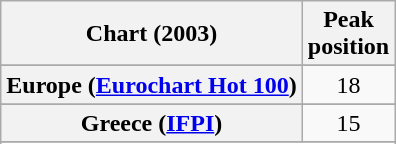<table class="wikitable plainrowheaders sortable" style="text-align:center">
<tr>
<th scope="col">Chart (2003)</th>
<th scope="col">Peak<br>position</th>
</tr>
<tr>
</tr>
<tr>
</tr>
<tr>
</tr>
<tr>
</tr>
<tr>
</tr>
<tr>
<th scope="row">Europe (<a href='#'>Eurochart Hot 100</a>)</th>
<td>18</td>
</tr>
<tr>
</tr>
<tr>
<th scope="row">Greece (<a href='#'>IFPI</a>)</th>
<td>15</td>
</tr>
<tr>
</tr>
<tr>
</tr>
<tr>
</tr>
<tr>
</tr>
<tr>
</tr>
<tr>
</tr>
<tr>
</tr>
<tr>
</tr>
<tr>
</tr>
</table>
